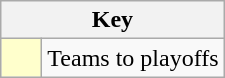<table class="wikitable" style="text-align: center;">
<tr>
<th colspan="2">Key</th>
</tr>
<tr>
<td style="background:#ffffcc; width:20px;"></td>
<td align="left">Teams to playoffs</td>
</tr>
</table>
